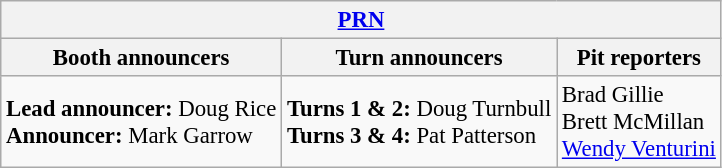<table class="wikitable" style="font-size: 95%">
<tr>
<th colspan="3"><a href='#'>PRN</a></th>
</tr>
<tr>
<th>Booth announcers</th>
<th>Turn announcers</th>
<th>Pit reporters</th>
</tr>
<tr>
<td><strong>Lead announcer:</strong> Doug Rice<br><strong>Announcer:</strong> Mark Garrow</td>
<td><strong>Turns 1 & 2:</strong> Doug Turnbull<br><strong>Turns 3 & 4:</strong> Pat Patterson</td>
<td>Brad Gillie<br>Brett McMillan<br><a href='#'>Wendy Venturini</a></td>
</tr>
</table>
